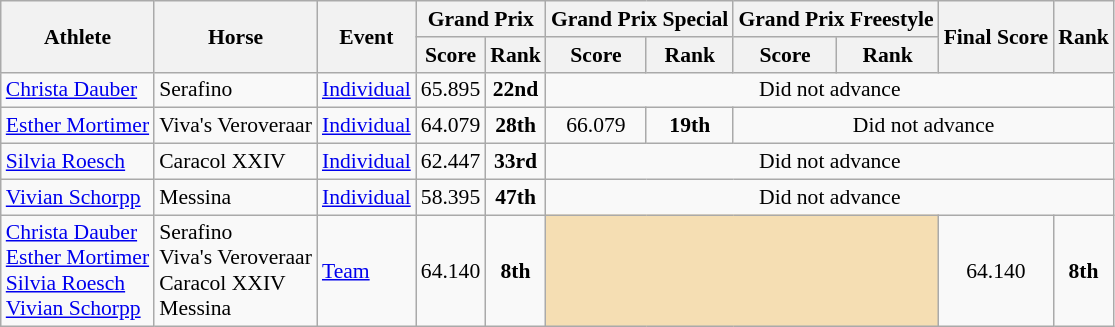<table class="wikitable" border="1" style="font-size:90%">
<tr>
<th rowspan=2>Athlete</th>
<th rowspan=2>Horse</th>
<th rowspan=2>Event</th>
<th colspan=2>Grand Prix</th>
<th colspan=2>Grand Prix Special</th>
<th colspan=2>Grand Prix Freestyle</th>
<th rowspan=2>Final Score</th>
<th rowspan=2>Rank</th>
</tr>
<tr>
<th>Score</th>
<th>Rank</th>
<th>Score</th>
<th>Rank</th>
<th>Score</th>
<th>Rank</th>
</tr>
<tr>
<td><a href='#'>Christa Dauber</a></td>
<td>Serafino</td>
<td><a href='#'>Individual</a></td>
<td align=center>65.895</td>
<td align=center><strong>22nd</strong></td>
<td align=center colspan="7">Did not advance</td>
</tr>
<tr>
<td><a href='#'>Esther Mortimer</a></td>
<td>Viva's Veroveraar</td>
<td><a href='#'>Individual</a></td>
<td align=center>64.079</td>
<td align=center><strong>28th</strong></td>
<td align=center>66.079</td>
<td align=center><strong>19th</strong></td>
<td align=center colspan="7">Did not advance</td>
</tr>
<tr>
<td><a href='#'>Silvia Roesch</a></td>
<td>Caracol XXIV</td>
<td><a href='#'>Individual</a></td>
<td align=center>62.447</td>
<td align=center><strong>33rd</strong></td>
<td align=center colspan="7">Did not advance</td>
</tr>
<tr>
<td><a href='#'>Vivian Schorpp</a></td>
<td>Messina</td>
<td><a href='#'>Individual</a></td>
<td align=center>58.395</td>
<td align=center><strong>47th</strong></td>
<td align=center colspan="7">Did not advance</td>
</tr>
<tr>
<td><a href='#'>Christa Dauber</a><br><a href='#'>Esther Mortimer</a><br><a href='#'>Silvia Roesch</a><br><a href='#'>Vivian Schorpp</a></td>
<td>Serafino<br>Viva's Veroveraar<br>Caracol XXIV<br>Messina</td>
<td><a href='#'>Team</a></td>
<td align=center>64.140</td>
<td align=center><strong>8th</strong></td>
<td colspan=4 bgcolor=wheat></td>
<td align=center>64.140</td>
<td align=center><strong>8th</strong></td>
</tr>
</table>
